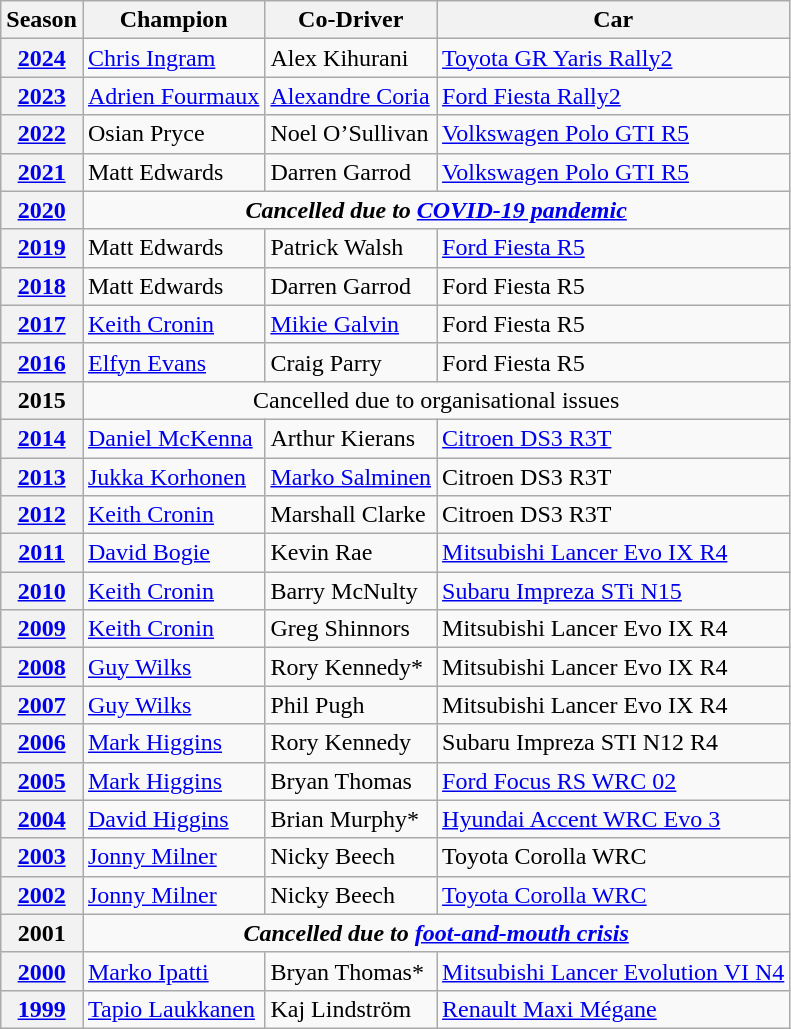<table class="wikitable">
<tr>
<th>Season</th>
<th>Champion</th>
<th>Co-Driver</th>
<th>Car</th>
</tr>
<tr>
<th><a href='#'>2024</a></th>
<td> <a href='#'>Chris Ingram</a></td>
<td> Alex Kihurani</td>
<td><a href='#'>Toyota GR Yaris Rally2</a></td>
</tr>
<tr>
<th><a href='#'>2023</a></th>
<td> <a href='#'>Adrien Fourmaux</a></td>
<td> <a href='#'>Alexandre Coria</a></td>
<td><a href='#'>Ford Fiesta Rally2</a></td>
</tr>
<tr>
<th><a href='#'>2022</a></th>
<td> Osian Pryce</td>
<td> Noel O’Sullivan</td>
<td><a href='#'>Volkswagen Polo GTI R5</a></td>
</tr>
<tr>
<th><a href='#'>2021</a></th>
<td> Matt Edwards</td>
<td> Darren Garrod</td>
<td><a href='#'>Volkswagen Polo GTI R5</a></td>
</tr>
<tr>
<th><a href='#'>2020</a></th>
<td colspan=3 align=center><strong><em>Cancelled<strong> due to <a href='#'>COVID-19 pandemic</a><em></td>
</tr>
<tr>
<th><a href='#'>2019</a></th>
<td> Matt Edwards</td>
<td> Patrick Walsh</td>
<td><a href='#'>Ford Fiesta R5</a></td>
</tr>
<tr>
<th><a href='#'>2018</a></th>
<td> Matt Edwards</td>
<td> Darren Garrod</td>
<td>Ford Fiesta R5</td>
</tr>
<tr>
<th><a href='#'>2017</a></th>
<td> <a href='#'>Keith Cronin</a></td>
<td> <a href='#'>Mikie Galvin</a></td>
<td>Ford Fiesta R5</td>
</tr>
<tr>
<th><a href='#'>2016</a></th>
<td> <a href='#'>Elfyn Evans</a></td>
<td> Craig Parry</td>
<td>Ford Fiesta R5</td>
</tr>
<tr>
<th>2015</th>
<td colspan="3" style="text-align:center;"></em></strong>Cancelled</strong> due to organisational issues</em></td>
</tr>
<tr>
<th><a href='#'>2014</a></th>
<td> <a href='#'>Daniel McKenna</a></td>
<td> Arthur Kierans</td>
<td><a href='#'>Citroen DS3 R3T</a></td>
</tr>
<tr>
<th><a href='#'>2013</a></th>
<td> <a href='#'>Jukka Korhonen</a></td>
<td> <a href='#'>Marko Salminen</a></td>
<td Citroën DS3>Citroen DS3 R3T</td>
</tr>
<tr>
<th><a href='#'>2012</a></th>
<td> <a href='#'>Keith Cronin</a></td>
<td> Marshall Clarke</td>
<td Citroën DS3>Citroen DS3 R3T</td>
</tr>
<tr>
<th><a href='#'>2011</a></th>
<td> <a href='#'>David Bogie</a></td>
<td> Kevin Rae</td>
<td><a href='#'>Mitsubishi Lancer Evo IX R4</a></td>
</tr>
<tr>
<th><a href='#'>2010</a></th>
<td> <a href='#'>Keith Cronin</a></td>
<td> Barry McNulty</td>
<td><a href='#'>Subaru Impreza STi N15</a></td>
</tr>
<tr>
<th><a href='#'>2009</a></th>
<td> <a href='#'>Keith Cronin</a></td>
<td> Greg Shinnors</td>
<td>Mitsubishi Lancer Evo IX R4</td>
</tr>
<tr>
<th><a href='#'>2008</a></th>
<td> <a href='#'>Guy Wilks</a></td>
<td> Rory Kennedy*</td>
<td>Mitsubishi Lancer Evo IX R4</td>
</tr>
<tr>
<th><a href='#'>2007</a></th>
<td> <a href='#'>Guy Wilks</a></td>
<td> Phil Pugh</td>
<td>Mitsubishi Lancer Evo IX R4</td>
</tr>
<tr>
<th><a href='#'>2006</a></th>
<td> <a href='#'>Mark Higgins</a></td>
<td> Rory Kennedy</td>
<td>Subaru Impreza STI N12 R4</td>
</tr>
<tr>
<th><a href='#'>2005</a></th>
<td> <a href='#'>Mark Higgins</a></td>
<td> Bryan Thomas</td>
<td><a href='#'>Ford Focus RS WRC 02</a></td>
</tr>
<tr>
<th><a href='#'>2004</a></th>
<td> <a href='#'>David Higgins</a></td>
<td> Brian Murphy*</td>
<td><a href='#'>Hyundai Accent WRC Evo 3</a></td>
</tr>
<tr>
<th><a href='#'>2003</a></th>
<td> <a href='#'>Jonny Milner</a></td>
<td> Nicky Beech</td>
<td>Toyota Corolla WRC</td>
</tr>
<tr>
<th><a href='#'>2002</a></th>
<td> <a href='#'>Jonny Milner</a></td>
<td> Nicky Beech</td>
<td><a href='#'>Toyota Corolla WRC</a></td>
</tr>
<tr>
<th>2001</th>
<td colspan="3" style="text-align:center;"><strong><em>Cancelled<strong> due to <a href='#'>foot-and-mouth crisis</a><em></td>
</tr>
<tr>
<th><a href='#'>2000</a></th>
<td> <a href='#'>Marko Ipatti</a></td>
<td> Bryan Thomas*</td>
<td><a href='#'>Mitsubishi Lancer Evolution VI N4</a></td>
</tr>
<tr>
<th><a href='#'>1999</a></th>
<td> <a href='#'>Tapio Laukkanen</a></td>
<td> Kaj Lindström</td>
<td><a href='#'>Renault Maxi Mégane</a></td>
</tr>
</table>
